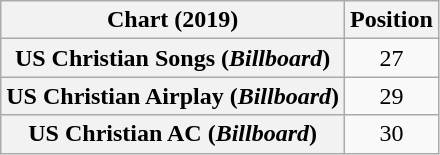<table class="wikitable plainrowheaders" style="text-align:center">
<tr>
<th scope="col">Chart (2019)</th>
<th scope="col">Position</th>
</tr>
<tr>
<th scope="row">US Christian Songs (<em>Billboard</em>)</th>
<td>27</td>
</tr>
<tr>
<th scope="row">US Christian Airplay (<em>Billboard</em>)</th>
<td>29</td>
</tr>
<tr>
<th scope="row">US Christian AC (<em>Billboard</em>)</th>
<td>30</td>
</tr>
</table>
